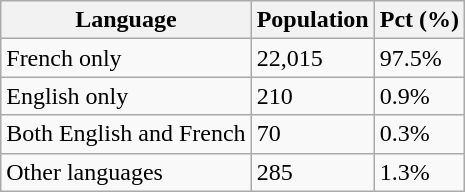<table class="wikitable">
<tr>
<th>Language</th>
<th>Population</th>
<th>Pct (%)</th>
</tr>
<tr>
<td>French only</td>
<td>22,015</td>
<td>97.5%</td>
</tr>
<tr>
<td>English only</td>
<td>210</td>
<td>0.9%</td>
</tr>
<tr>
<td>Both English and French</td>
<td>70</td>
<td>0.3%</td>
</tr>
<tr>
<td>Other languages</td>
<td>285</td>
<td>1.3%</td>
</tr>
</table>
